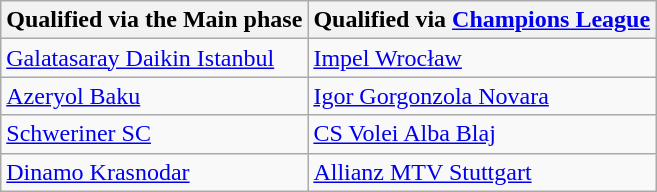<table class="wikitable">
<tr>
<th>Qualified via the Main phase</th>
<th>Qualified via <a href='#'>Champions League</a></th>
</tr>
<tr>
<td> <a href='#'>Galatasaray Daikin Istanbul</a></td>
<td> <a href='#'>Impel Wrocław</a></td>
</tr>
<tr>
<td> <a href='#'>Azeryol Baku</a></td>
<td> <a href='#'>Igor Gorgonzola Novara</a></td>
</tr>
<tr>
<td> <a href='#'>Schweriner SC</a></td>
<td> <a href='#'>CS Volei Alba Blaj</a></td>
</tr>
<tr>
<td> <a href='#'>Dinamo Krasnodar</a></td>
<td> <a href='#'>Allianz MTV Stuttgart</a></td>
</tr>
</table>
